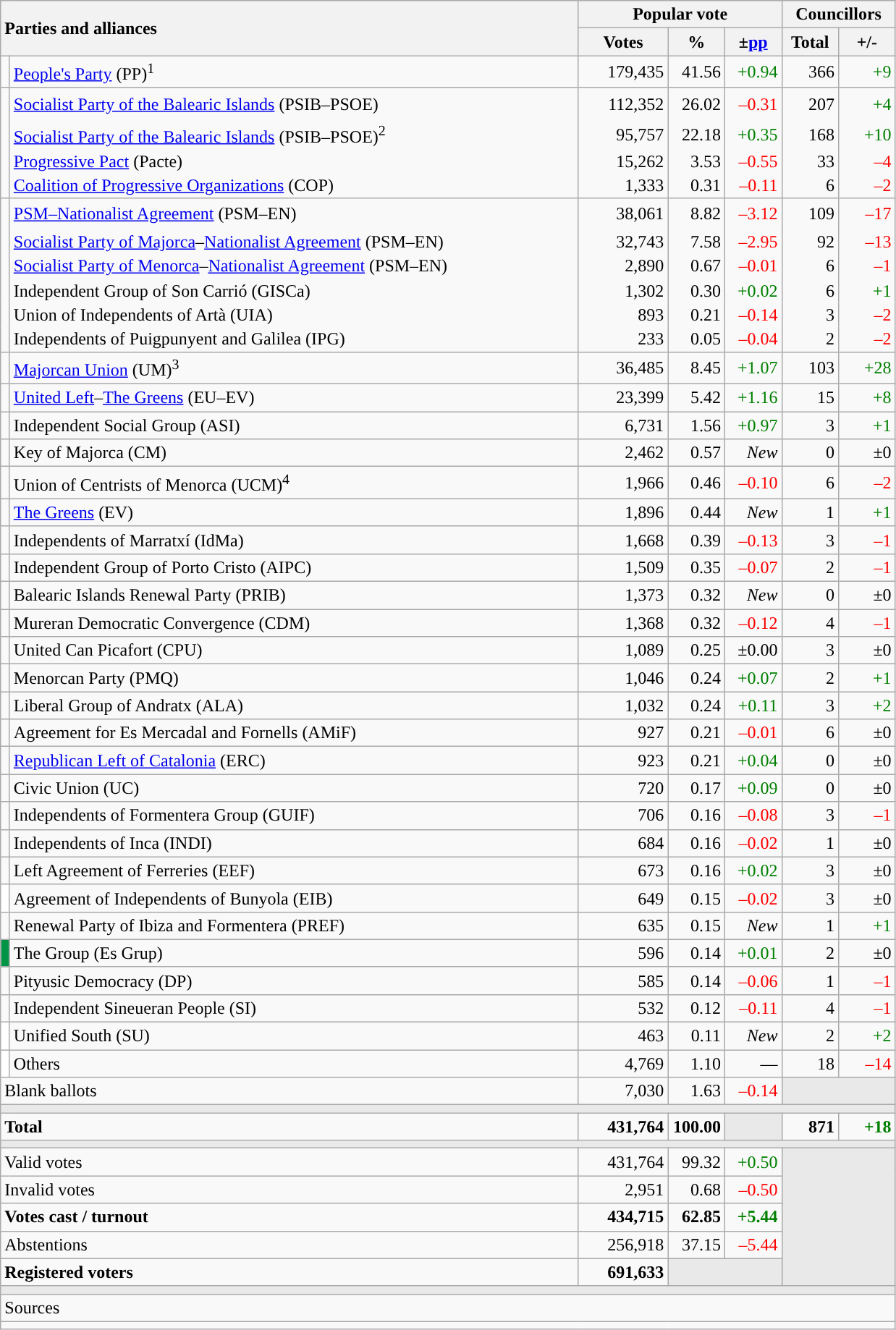<table class="wikitable" style="text-align:right;">
<tr>
<th style="text-align:left;" rowspan="2" colspan="2" width="525">Parties and alliances</th>
<th colspan="3">Popular vote</th>
<th colspan="2">Councillors</th>
</tr>
<tr>
<th width="75">Votes</th>
<th width="45">%</th>
<th width="45">±<a href='#'>pp</a></th>
<th width="45">Total</th>
<th width="45">+/-</th>
</tr>
<tr>
<td width="1" style="color:inherit;background:"></td>
<td align="left"><a href='#'>People's Party</a> (PP)<sup>1</sup></td>
<td>179,435</td>
<td>41.56</td>
<td style="color:green;">+0.94</td>
<td>366</td>
<td style="color:green;">+9</td>
</tr>
<tr style="line-height:22px;">
<td rowspan="4" style="color:inherit;background:"></td>
<td align="left"><a href='#'>Socialist Party of the Balearic Islands</a> (PSIB–PSOE)</td>
<td>112,352</td>
<td>26.02</td>
<td style="color:red;">–0.31</td>
<td>207</td>
<td style="color:green;">+4</td>
</tr>
<tr style="border-bottom-style:hidden; border-top-style:hidden; line-height:16px;">
<td align="left"><span><a href='#'>Socialist Party of the Balearic Islands</a> (PSIB–PSOE)<sup>2</sup></span></td>
<td>95,757</td>
<td>22.18</td>
<td style="color:green;">+0.35</td>
<td>168</td>
<td style="color:green;">+10</td>
</tr>
<tr style="border-bottom-style:hidden; line-height:16px;">
<td align="left"><span><a href='#'>Progressive Pact</a> (Pacte)</span></td>
<td>15,262</td>
<td>3.53</td>
<td style="color:red;">–0.55</td>
<td>33</td>
<td style="color:red;">–4</td>
</tr>
<tr style="line-height:16px;">
<td align="left"><span><a href='#'>Coalition of Progressive Organizations</a> (COP)</span></td>
<td>1,333</td>
<td>0.31</td>
<td style="color:red;">–0.11</td>
<td>6</td>
<td style="color:red;">–2</td>
</tr>
<tr style="line-height:22px;">
<td rowspan="6" style="color:inherit;background:"></td>
<td align="left"><a href='#'>PSM–Nationalist Agreement</a> (PSM–EN)</td>
<td>38,061</td>
<td>8.82</td>
<td style="color:red;">–3.12</td>
<td>109</td>
<td style="color:red;">–17</td>
</tr>
<tr style="border-bottom-style:hidden; border-top-style:hidden; line-height:16px;">
<td align="left"><span><a href='#'>Socialist Party of Majorca</a>–<a href='#'>Nationalist Agreement</a> (PSM–EN)</span></td>
<td>32,743</td>
<td>7.58</td>
<td style="color:red;">–2.95</td>
<td>92</td>
<td style="color:red;">–13</td>
</tr>
<tr style="border-bottom-style:hidden; line-height:16px;">
<td align="left"><span><a href='#'>Socialist Party of Menorca</a>–<a href='#'>Nationalist Agreement</a> (PSM–EN)</span></td>
<td>2,890</td>
<td>0.67</td>
<td style="color:red;">–0.01</td>
<td>6</td>
<td style="color:red;">–1</td>
</tr>
<tr style="border-bottom-style:hidden; line-height:16px;">
<td align="left"><span>Independent Group of Son Carrió (GISCa)</span></td>
<td>1,302</td>
<td>0.30</td>
<td style="color:green;">+0.02</td>
<td>6</td>
<td style="color:green;">+1</td>
</tr>
<tr style="border-bottom-style:hidden; line-height:16px;">
<td align="left"><span>Union of Independents of Artà (UIA)</span></td>
<td>893</td>
<td>0.21</td>
<td style="color:red;">–0.14</td>
<td>3</td>
<td style="color:red;">–2</td>
</tr>
<tr style="line-height:16px;">
<td align="left"><span>Independents of Puigpunyent and Galilea (IPG)</span></td>
<td>233</td>
<td>0.05</td>
<td style="color:red;">–0.04</td>
<td>2</td>
<td style="color:red;">–2</td>
</tr>
<tr>
<td style="color:inherit;background:"></td>
<td align="left"><a href='#'>Majorcan Union</a> (UM)<sup>3</sup></td>
<td>36,485</td>
<td>8.45</td>
<td style="color:green;">+1.07</td>
<td>103</td>
<td style="color:green;">+28</td>
</tr>
<tr>
<td style="color:inherit;background:"></td>
<td align="left"><a href='#'>United Left</a>–<a href='#'>The Greens</a> (EU–EV)</td>
<td>23,399</td>
<td>5.42</td>
<td style="color:green;">+1.16</td>
<td>15</td>
<td style="color:green;">+8</td>
</tr>
<tr>
<td style="color:inherit;background:"></td>
<td align="left">Independent Social Group (ASI)</td>
<td>6,731</td>
<td>1.56</td>
<td style="color:green;">+0.97</td>
<td>3</td>
<td style="color:green;">+1</td>
</tr>
<tr>
<td style="color:inherit;background:"></td>
<td align="left">Key of Majorca (CM)</td>
<td>2,462</td>
<td>0.57</td>
<td><em>New</em></td>
<td>0</td>
<td>±0</td>
</tr>
<tr>
<td style="color:inherit;background:"></td>
<td align="left">Union of Centrists of Menorca (UCM)<sup>4</sup></td>
<td>1,966</td>
<td>0.46</td>
<td style="color:red;">–0.10</td>
<td>6</td>
<td style="color:red;">–2</td>
</tr>
<tr>
<td style="color:inherit;background:"></td>
<td align="left"><a href='#'>The Greens</a> (EV)</td>
<td>1,896</td>
<td>0.44</td>
<td><em>New</em></td>
<td>1</td>
<td style="color:green;">+1</td>
</tr>
<tr>
<td style="color:inherit;background:"></td>
<td align="left">Independents of Marratxí (IdMa)</td>
<td>1,668</td>
<td>0.39</td>
<td style="color:red;">–0.13</td>
<td>3</td>
<td style="color:red;">–1</td>
</tr>
<tr>
<td style="color:inherit;background:"></td>
<td align="left">Independent Group of Porto Cristo (AIPC)</td>
<td>1,509</td>
<td>0.35</td>
<td style="color:red;">–0.07</td>
<td>2</td>
<td style="color:red;">–1</td>
</tr>
<tr>
<td style="color:inherit;background:"></td>
<td align="left">Balearic Islands Renewal Party (PRIB)</td>
<td>1,373</td>
<td>0.32</td>
<td><em>New</em></td>
<td>0</td>
<td>±0</td>
</tr>
<tr>
<td style="color:inherit;background:"></td>
<td align="left">Mureran Democratic Convergence (CDM)</td>
<td>1,368</td>
<td>0.32</td>
<td style="color:red;">–0.12</td>
<td>4</td>
<td style="color:red;">–1</td>
</tr>
<tr>
<td style="color:inherit;background:"></td>
<td align="left">United Can Picafort (CPU)</td>
<td>1,089</td>
<td>0.25</td>
<td>±0.00</td>
<td>3</td>
<td>±0</td>
</tr>
<tr>
<td style="color:inherit;background:"></td>
<td align="left">Menorcan Party (PMQ)</td>
<td>1,046</td>
<td>0.24</td>
<td style="color:green;">+0.07</td>
<td>2</td>
<td style="color:green;">+1</td>
</tr>
<tr>
<td style="color:inherit;background:"></td>
<td align="left">Liberal Group of Andratx (ALA)</td>
<td>1,032</td>
<td>0.24</td>
<td style="color:green;">+0.11</td>
<td>3</td>
<td style="color:green;">+2</td>
</tr>
<tr>
<td style="color:inherit;background:"></td>
<td align="left">Agreement for Es Mercadal and Fornells (AMiF)</td>
<td>927</td>
<td>0.21</td>
<td style="color:red;">–0.01</td>
<td>6</td>
<td>±0</td>
</tr>
<tr>
<td style="color:inherit;background:"></td>
<td align="left"><a href='#'>Republican Left of Catalonia</a> (ERC)</td>
<td>923</td>
<td>0.21</td>
<td style="color:green;">+0.04</td>
<td>0</td>
<td>±0</td>
</tr>
<tr>
<td style="color:inherit;background:"></td>
<td align="left">Civic Union (UC)</td>
<td>720</td>
<td>0.17</td>
<td style="color:green;">+0.09</td>
<td>0</td>
<td>±0</td>
</tr>
<tr>
<td style="color:inherit;background:"></td>
<td align="left">Independents of Formentera Group (GUIF)</td>
<td>706</td>
<td>0.16</td>
<td style="color:red;">–0.08</td>
<td>3</td>
<td style="color:red;">–1</td>
</tr>
<tr>
<td style="color:inherit;background:"></td>
<td align="left">Independents of Inca (INDI)</td>
<td>684</td>
<td>0.16</td>
<td style="color:red;">–0.02</td>
<td>1</td>
<td>±0</td>
</tr>
<tr>
<td style="color:inherit;background:"></td>
<td align="left">Left Agreement of Ferreries (EEF)</td>
<td>673</td>
<td>0.16</td>
<td style="color:green;">+0.02</td>
<td>3</td>
<td>±0</td>
</tr>
<tr>
<td bgcolor="white"></td>
<td align="left">Agreement of Independents of Bunyola (EIB)</td>
<td>649</td>
<td>0.15</td>
<td style="color:red;">–0.02</td>
<td>3</td>
<td>±0</td>
</tr>
<tr>
<td style="color:inherit;background:"></td>
<td align="left">Renewal Party of Ibiza and Formentera (PREF)</td>
<td>635</td>
<td>0.15</td>
<td><em>New</em></td>
<td>1</td>
<td style="color:green;">+1</td>
</tr>
<tr>
<td bgcolor="#009444"></td>
<td align="left">The Group (Es Grup)</td>
<td>596</td>
<td>0.14</td>
<td style="color:green;">+0.01</td>
<td>2</td>
<td>±0</td>
</tr>
<tr>
<td style="color:inherit;background:"></td>
<td align="left">Pityusic Democracy (DP)</td>
<td>585</td>
<td>0.14</td>
<td style="color:red;">–0.06</td>
<td>1</td>
<td style="color:red;">–1</td>
</tr>
<tr>
<td style="color:inherit;background:"></td>
<td align="left">Independent Sineueran People (SI)</td>
<td>532</td>
<td>0.12</td>
<td style="color:red;">–0.11</td>
<td>4</td>
<td style="color:red;">–1</td>
</tr>
<tr>
<td bgcolor="white"></td>
<td align="left">Unified South (SU)</td>
<td>463</td>
<td>0.11</td>
<td><em>New</em></td>
<td>2</td>
<td style="color:green;">+2</td>
</tr>
<tr>
<td bgcolor="white"></td>
<td align="left">Others</td>
<td>4,769</td>
<td>1.10</td>
<td>—</td>
<td>18</td>
<td style="color:red;">–14</td>
</tr>
<tr>
<td align="left" colspan="2">Blank ballots</td>
<td>7,030</td>
<td>1.63</td>
<td style="color:red;">–0.14</td>
<td bgcolor="#E9E9E9" colspan="2"></td>
</tr>
<tr>
<td colspan="7" bgcolor="#E9E9E9"></td>
</tr>
<tr style="font-weight:bold;">
<td align="left" colspan="2">Total</td>
<td>431,764</td>
<td>100.00</td>
<td bgcolor="#E9E9E9"></td>
<td>871</td>
<td style="color:green;">+18</td>
</tr>
<tr>
<td colspan="7" bgcolor="#E9E9E9"></td>
</tr>
<tr>
<td align="left" colspan="2">Valid votes</td>
<td>431,764</td>
<td>99.32</td>
<td style="color:green;">+0.50</td>
<td bgcolor="#E9E9E9" colspan="2" rowspan="5"></td>
</tr>
<tr>
<td align="left" colspan="2">Invalid votes</td>
<td>2,951</td>
<td>0.68</td>
<td style="color:red;">–0.50</td>
</tr>
<tr style="font-weight:bold;">
<td align="left" colspan="2">Votes cast / turnout</td>
<td>434,715</td>
<td>62.85</td>
<td style="color:green;">+5.44</td>
</tr>
<tr>
<td align="left" colspan="2">Abstentions</td>
<td>256,918</td>
<td>37.15</td>
<td style="color:red;">–5.44</td>
</tr>
<tr style="font-weight:bold;">
<td align="left" colspan="2">Registered voters</td>
<td>691,633</td>
<td bgcolor="#E9E9E9" colspan="2"></td>
</tr>
<tr>
<td colspan="7" bgcolor="#E9E9E9"></td>
</tr>
<tr>
<td align="left" colspan="7">Sources</td>
</tr>
<tr>
<td colspan="7" style="text-align:left; max-width:790px;"></td>
</tr>
</table>
